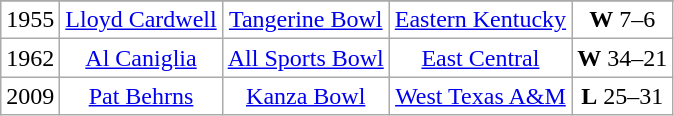<table class="wikitable" style="text-align:center; background:white;">
<tr>
</tr>
<tr>
<td style="text-align:center;">1955</td>
<td><a href='#'>Lloyd Cardwell</a></td>
<td><a href='#'>Tangerine Bowl</a></td>
<td><a href='#'>Eastern Kentucky</a></td>
<td><strong>W</strong> 7–6</td>
</tr>
<tr>
<td style="text-align:center;">1962</td>
<td><a href='#'>Al Caniglia</a></td>
<td><a href='#'>All Sports Bowl</a></td>
<td><a href='#'>East Central</a></td>
<td><strong>W</strong> 34–21</td>
</tr>
<tr>
<td style="text-align:center;">2009</td>
<td><a href='#'>Pat Behrns</a></td>
<td><a href='#'>Kanza Bowl</a></td>
<td><a href='#'>West Texas A&M</a></td>
<td><strong>L</strong> 25–31</td>
</tr>
</table>
